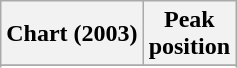<table class="wikitable sortable">
<tr>
<th>Chart (2003)</th>
<th>Peak<br>position</th>
</tr>
<tr>
</tr>
<tr>
</tr>
<tr>
</tr>
</table>
